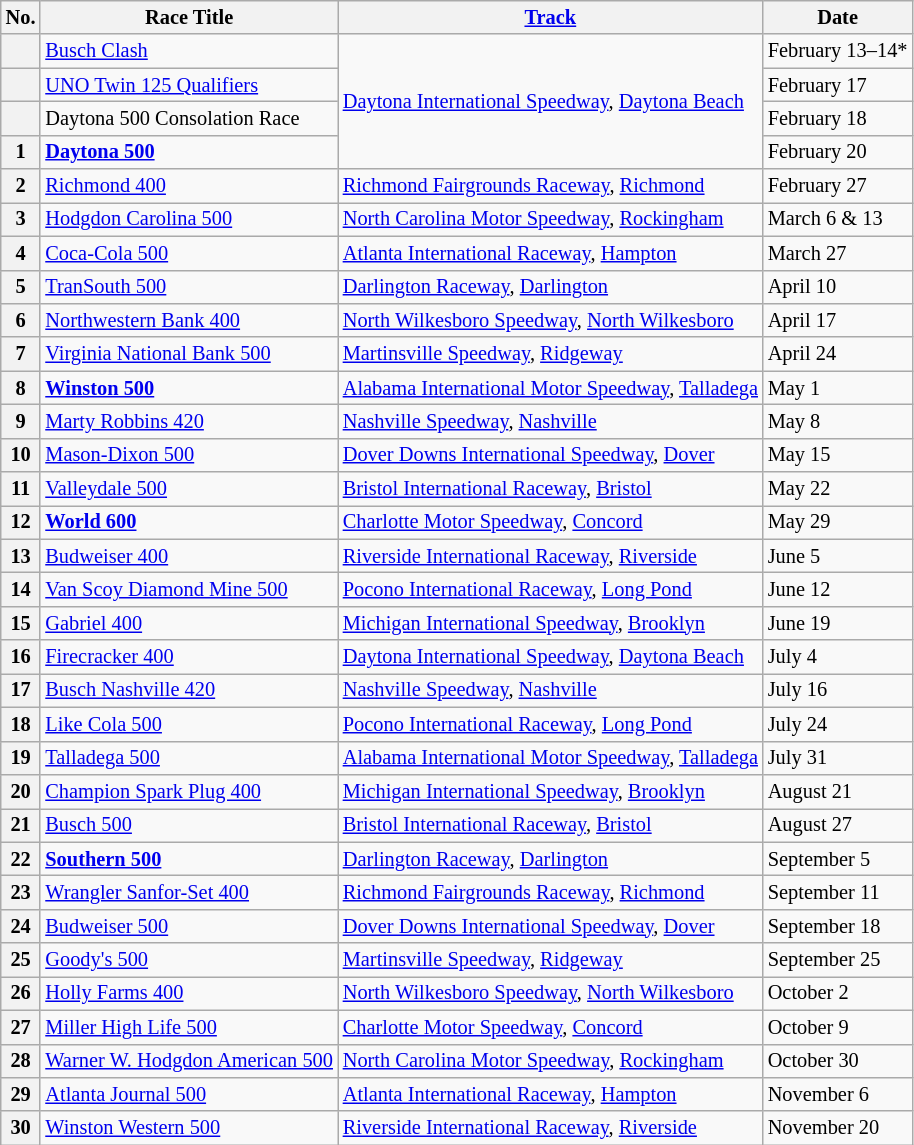<table class="wikitable" style="font-size:85%;">
<tr>
<th>No.</th>
<th>Race Title</th>
<th><a href='#'>Track</a></th>
<th>Date</th>
</tr>
<tr>
<th></th>
<td><a href='#'>Busch Clash</a></td>
<td rowspan=4><a href='#'>Daytona International Speedway</a>, <a href='#'>Daytona Beach</a></td>
<td>February 13–14*</td>
</tr>
<tr>
<th></th>
<td><a href='#'>UNO Twin 125 Qualifiers</a></td>
<td>February 17</td>
</tr>
<tr>
<th></th>
<td>Daytona 500 Consolation Race</td>
<td>February 18</td>
</tr>
<tr>
<th>1</th>
<td><strong><a href='#'>Daytona 500</a></strong></td>
<td>February 20</td>
</tr>
<tr>
<th>2</th>
<td><a href='#'>Richmond 400</a></td>
<td><a href='#'>Richmond Fairgrounds Raceway</a>, <a href='#'>Richmond</a></td>
<td>February 27</td>
</tr>
<tr>
<th>3</th>
<td><a href='#'>Hodgdon Carolina 500</a></td>
<td><a href='#'>North Carolina Motor Speedway</a>, <a href='#'>Rockingham</a></td>
<td>March 6 & 13</td>
</tr>
<tr>
<th>4</th>
<td><a href='#'>Coca-Cola 500</a></td>
<td><a href='#'>Atlanta International Raceway</a>, <a href='#'>Hampton</a></td>
<td>March 27</td>
</tr>
<tr>
<th>5</th>
<td><a href='#'>TranSouth 500</a></td>
<td><a href='#'>Darlington Raceway</a>, <a href='#'>Darlington</a></td>
<td>April 10</td>
</tr>
<tr>
<th>6</th>
<td><a href='#'>Northwestern Bank 400</a></td>
<td><a href='#'>North Wilkesboro Speedway</a>, <a href='#'>North Wilkesboro</a></td>
<td>April 17</td>
</tr>
<tr>
<th>7</th>
<td><a href='#'>Virginia National Bank 500</a></td>
<td><a href='#'>Martinsville Speedway</a>, <a href='#'>Ridgeway</a></td>
<td>April 24</td>
</tr>
<tr>
<th>8</th>
<td><strong><a href='#'>Winston 500</a></strong></td>
<td><a href='#'>Alabama International Motor Speedway</a>, <a href='#'>Talladega</a></td>
<td>May 1</td>
</tr>
<tr>
<th>9</th>
<td><a href='#'>Marty Robbins 420</a></td>
<td><a href='#'>Nashville Speedway</a>, <a href='#'>Nashville</a></td>
<td>May 8</td>
</tr>
<tr>
<th>10</th>
<td><a href='#'>Mason-Dixon 500</a></td>
<td><a href='#'>Dover Downs International Speedway</a>, <a href='#'>Dover</a></td>
<td>May 15</td>
</tr>
<tr>
<th>11</th>
<td><a href='#'>Valleydale 500</a></td>
<td><a href='#'>Bristol International Raceway</a>, <a href='#'>Bristol</a></td>
<td>May 22</td>
</tr>
<tr>
<th>12</th>
<td><strong><a href='#'>World 600</a></strong></td>
<td><a href='#'>Charlotte Motor Speedway</a>, <a href='#'>Concord</a></td>
<td>May 29</td>
</tr>
<tr>
<th>13</th>
<td><a href='#'>Budweiser 400</a></td>
<td><a href='#'>Riverside International Raceway</a>, <a href='#'>Riverside</a></td>
<td>June 5</td>
</tr>
<tr>
<th>14</th>
<td><a href='#'>Van Scoy Diamond Mine 500</a></td>
<td><a href='#'>Pocono International Raceway</a>, <a href='#'>Long Pond</a></td>
<td>June 12</td>
</tr>
<tr>
<th>15</th>
<td><a href='#'>Gabriel 400</a></td>
<td><a href='#'>Michigan International Speedway</a>, <a href='#'>Brooklyn</a></td>
<td>June 19</td>
</tr>
<tr>
<th>16</th>
<td><a href='#'>Firecracker 400</a></td>
<td><a href='#'>Daytona International Speedway</a>, <a href='#'>Daytona Beach</a></td>
<td>July 4</td>
</tr>
<tr>
<th>17</th>
<td><a href='#'>Busch Nashville 420</a></td>
<td><a href='#'>Nashville Speedway</a>, <a href='#'>Nashville</a></td>
<td>July 16</td>
</tr>
<tr>
<th>18</th>
<td><a href='#'>Like Cola 500</a></td>
<td><a href='#'>Pocono International Raceway</a>, <a href='#'>Long Pond</a></td>
<td>July 24</td>
</tr>
<tr>
<th>19</th>
<td><a href='#'>Talladega 500</a></td>
<td><a href='#'>Alabama International Motor Speedway</a>, <a href='#'>Talladega</a></td>
<td>July 31</td>
</tr>
<tr>
<th>20</th>
<td><a href='#'>Champion Spark Plug 400</a></td>
<td><a href='#'>Michigan International Speedway</a>, <a href='#'>Brooklyn</a></td>
<td>August 21</td>
</tr>
<tr>
<th>21</th>
<td><a href='#'>Busch 500</a></td>
<td><a href='#'>Bristol International Raceway</a>, <a href='#'>Bristol</a></td>
<td>August 27</td>
</tr>
<tr>
<th>22</th>
<td><strong><a href='#'>Southern 500</a></strong></td>
<td><a href='#'>Darlington Raceway</a>, <a href='#'>Darlington</a></td>
<td>September 5</td>
</tr>
<tr>
<th>23</th>
<td><a href='#'>Wrangler Sanfor-Set 400</a></td>
<td><a href='#'>Richmond Fairgrounds Raceway</a>, <a href='#'>Richmond</a></td>
<td>September 11</td>
</tr>
<tr>
<th>24</th>
<td><a href='#'>Budweiser 500</a></td>
<td><a href='#'>Dover Downs International Speedway</a>, <a href='#'>Dover</a></td>
<td>September 18</td>
</tr>
<tr>
<th>25</th>
<td><a href='#'>Goody's 500</a></td>
<td><a href='#'>Martinsville Speedway</a>, <a href='#'>Ridgeway</a></td>
<td>September 25</td>
</tr>
<tr>
<th>26</th>
<td><a href='#'>Holly Farms 400</a></td>
<td><a href='#'>North Wilkesboro Speedway</a>, <a href='#'>North Wilkesboro</a></td>
<td>October 2</td>
</tr>
<tr>
<th>27</th>
<td><a href='#'>Miller High Life 500</a></td>
<td><a href='#'>Charlotte Motor Speedway</a>, <a href='#'>Concord</a></td>
<td>October 9</td>
</tr>
<tr>
<th>28</th>
<td><a href='#'>Warner W. Hodgdon American 500</a></td>
<td><a href='#'>North Carolina Motor Speedway</a>, <a href='#'>Rockingham</a></td>
<td>October 30</td>
</tr>
<tr>
<th>29</th>
<td><a href='#'>Atlanta Journal 500</a></td>
<td><a href='#'>Atlanta International Raceway</a>, <a href='#'>Hampton</a></td>
<td>November 6</td>
</tr>
<tr>
<th>30</th>
<td><a href='#'>Winston Western 500</a></td>
<td><a href='#'>Riverside International Raceway</a>, <a href='#'>Riverside</a></td>
<td>November 20</td>
</tr>
</table>
